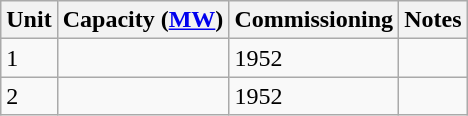<table class="sortable wikitable">
<tr>
<th>Unit</th>
<th>Capacity (<a href='#'>MW</a>)</th>
<th>Commissioning</th>
<th>Notes</th>
</tr>
<tr>
<td>1</td>
<td></td>
<td>1952</td>
<td></td>
</tr>
<tr>
<td>2</td>
<td></td>
<td>1952</td>
<td></td>
</tr>
</table>
